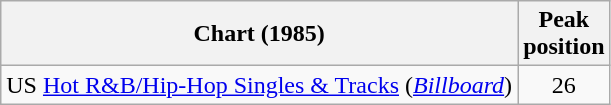<table Class = "wikitable sortable">
<tr>
<th>Chart (1985)</th>
<th>Peak<br>position</th>
</tr>
<tr>
<td>US <a href='#'>Hot R&B/Hip-Hop Singles & Tracks</a> (<em><a href='#'>Billboard</a></em>)</td>
<td align=center>26</td>
</tr>
</table>
